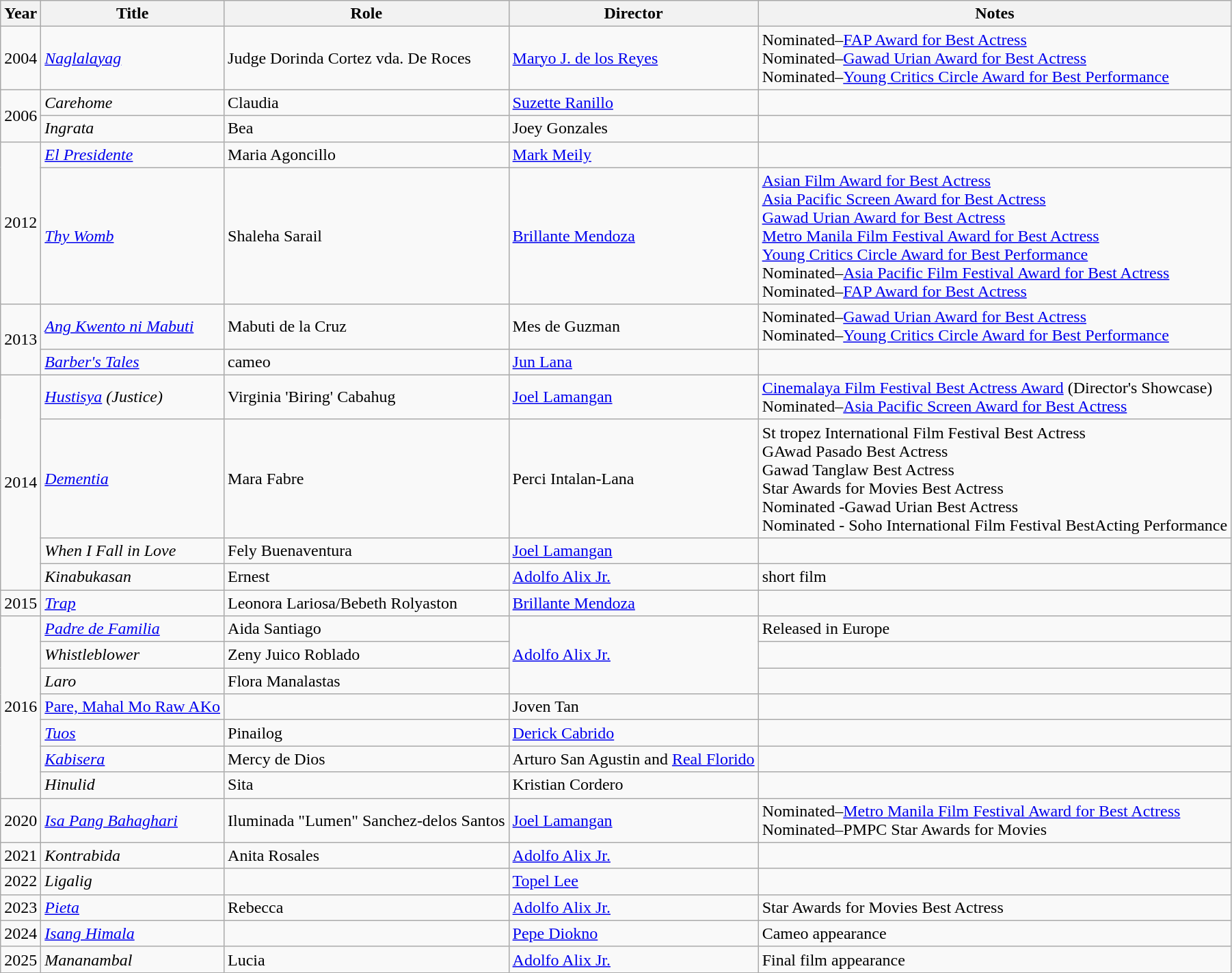<table class="wikitable">
<tr>
<th>Year</th>
<th>Title</th>
<th>Role</th>
<th>Director</th>
<th>Notes</th>
</tr>
<tr>
<td align="center">2004</td>
<td><em><a href='#'>Naglalayag</a></em></td>
<td>Judge Dorinda Cortez vda. De Roces</td>
<td><a href='#'>Maryo J. de los Reyes</a></td>
<td>Nominated–<a href='#'>FAP Award for Best Actress</a><br>Nominated–<a href='#'>Gawad Urian Award for Best Actress</a><br>Nominated–<a href='#'>Young Critics Circle Award for Best Performance</a></td>
</tr>
<tr>
<td rowspan="2" align="center">2006</td>
<td><em>Carehome</em></td>
<td>Claudia</td>
<td><a href='#'>Suzette Ranillo</a></td>
<td></td>
</tr>
<tr>
<td><em>Ingrata</em></td>
<td>Bea</td>
<td>Joey Gonzales</td>
<td></td>
</tr>
<tr>
<td rowspan="2" align="center">2012</td>
<td><em><a href='#'>El Presidente</a></em></td>
<td>Maria Agoncillo</td>
<td><a href='#'>Mark Meily</a></td>
<td></td>
</tr>
<tr>
<td><em><a href='#'>Thy Womb</a></em></td>
<td>Shaleha Sarail</td>
<td><a href='#'>Brillante Mendoza</a></td>
<td><a href='#'>Asian Film Award for Best Actress</a><br><a href='#'>Asia Pacific Screen Award for Best Actress</a><br><a href='#'>Gawad Urian Award for Best Actress</a><br><a href='#'>Metro Manila Film Festival Award for Best Actress</a><br><a href='#'>Young Critics Circle Award for Best Performance</a><br>Nominated–<a href='#'>Asia Pacific Film Festival Award for Best Actress</a><br>Nominated–<a href='#'>FAP Award for Best Actress</a></td>
</tr>
<tr>
<td rowspan="2" align="center">2013</td>
<td><em><a href='#'>Ang Kwento ni Mabuti</a></em></td>
<td>Mabuti de la Cruz</td>
<td>Mes de Guzman</td>
<td>Nominated–<a href='#'>Gawad Urian Award for Best Actress</a><br>Nominated–<a href='#'>Young Critics Circle Award for Best Performance</a></td>
</tr>
<tr>
<td><em><a href='#'>Barber's Tales</a></em></td>
<td>cameo</td>
<td><a href='#'>Jun Lana</a></td>
<td></td>
</tr>
<tr>
<td rowspan="4" align="center">2014</td>
<td><em><a href='#'>Hustisya</a></em> <em>(Justice)</em></td>
<td>Virginia 'Biring' Cabahug</td>
<td><a href='#'>Joel Lamangan</a></td>
<td><a href='#'>Cinemalaya Film Festival Best Actress Award</a> (Director's Showcase)<br>Nominated–<a href='#'>Asia Pacific Screen Award for Best Actress</a><br></td>
</tr>
<tr>
<td><em><a href='#'>Dementia</a></em></td>
<td>Mara Fabre</td>
<td>Perci Intalan-Lana</td>
<td>St tropez International Film Festival Best Actress<br>GAwad Pasado Best Actress<br>Gawad Tanglaw Best Actress<br>Star Awards for Movies Best Actress<br>Nominated -Gawad Urian Best Actress<br> Nominated - Soho International Film Festival BestActing Performance</td>
</tr>
<tr>
<td><em>When I Fall in Love</em></td>
<td>Fely Buenaventura</td>
<td><a href='#'>Joel Lamangan</a></td>
<td></td>
</tr>
<tr>
<td><em>Kinabukasan</em></td>
<td>Ernest</td>
<td><a href='#'>Adolfo Alix Jr.</a></td>
<td>short film</td>
</tr>
<tr>
<td rowspan=1 align="center">2015</td>
<td><em><a href='#'>Trap</a></em></td>
<td>Leonora Lariosa/Bebeth Rolyaston</td>
<td><a href='#'>Brillante Mendoza</a></td>
<td></td>
</tr>
<tr>
<td rowspan="7" align="center">2016</td>
<td><em><a href='#'>Padre de Familia</a></em></td>
<td>Aida Santiago</td>
<td rowspan="3"><a href='#'>Adolfo Alix Jr.</a></td>
<td>Released in Europe</td>
</tr>
<tr>
<td><em>Whistleblower</em></td>
<td>Zeny Juico Roblado</td>
<td></td>
</tr>
<tr>
<td><em>Laro</em></td>
<td>Flora Manalastas</td>
<td></td>
</tr>
<tr>
<td><a href='#'>Pare, Mahal Mo Raw AKo</a></td>
<td></td>
<td>Joven Tan</td>
<td></td>
</tr>
<tr>
<td><em><a href='#'>Tuos</a></em></td>
<td>Pinailog</td>
<td><a href='#'>Derick Cabrido</a></td>
<td></td>
</tr>
<tr>
<td><em><a href='#'>Kabisera</a></em></td>
<td>Mercy de Dios</td>
<td>Arturo San Agustin and <a href='#'>Real Florido</a></td>
<td></td>
</tr>
<tr>
<td><em>Hinulid</em></td>
<td>Sita</td>
<td>Kristian Cordero</td>
<td></td>
</tr>
<tr>
<td align="center">2020</td>
<td><em><a href='#'>Isa Pang Bahaghari</a></em></td>
<td>Iluminada "Lumen" Sanchez-delos Santos</td>
<td><a href='#'>Joel Lamangan</a></td>
<td>Nominated–<a href='#'>Metro Manila Film Festival Award for Best Actress</a><br>Nominated–PMPC Star Awards for Movies</td>
</tr>
<tr>
<td align="center">2021</td>
<td><em>Kontrabida</em></td>
<td>Anita Rosales</td>
<td><a href='#'>Adolfo Alix Jr.</a></td>
<td></td>
</tr>
<tr>
<td>2022</td>
<td><em>Ligalig</em></td>
<td></td>
<td><a href='#'>Topel Lee</a></td>
<td></td>
</tr>
<tr>
<td>2023</td>
<td><em><a href='#'>Pieta</a></em></td>
<td>Rebecca</td>
<td><a href='#'>Adolfo Alix Jr.</a></td>
<td>Star Awards for Movies Best Actress</td>
</tr>
<tr>
<td>2024</td>
<td><em><a href='#'>Isang Himala</a></em></td>
<td></td>
<td><a href='#'>Pepe Diokno</a></td>
<td>Cameo appearance</td>
</tr>
<tr>
<td>2025</td>
<td><em>Mananambal</em></td>
<td>Lucia</td>
<td><a href='#'>Adolfo Alix Jr.</a></td>
<td>Final film appearance</td>
</tr>
</table>
